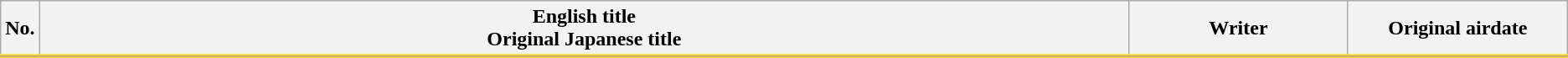<table class="wikitable">
<tr style="border-bottom: 3px solid #FFD700;">
<th style="width:1%;">No.<noinclude></noinclude></th>
<th>English title<br> Original Japanese title</th>
<th style="width:14%;">Writer</th>
<th style="width:14%;">Original airdate</th>
</tr>
<tr>
</tr>
</table>
